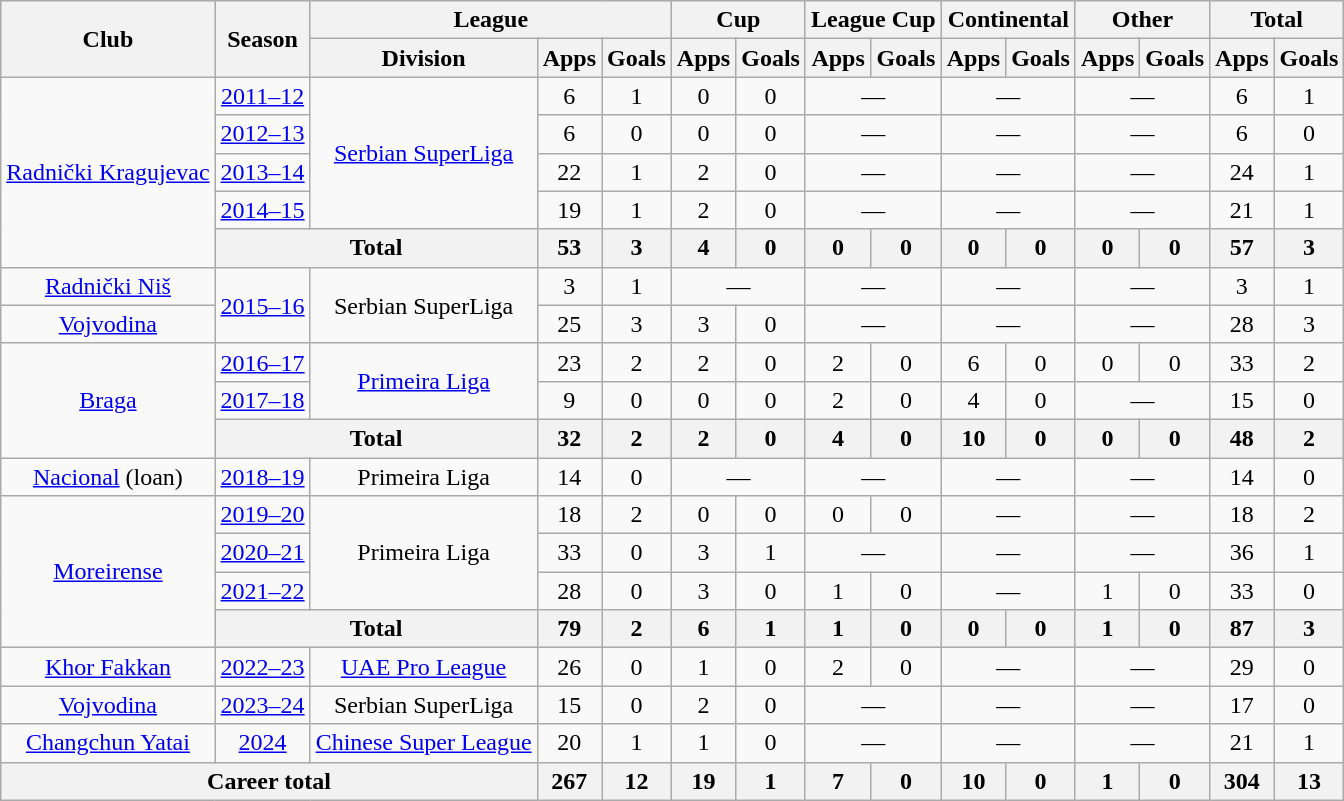<table class="wikitable" style="text-align: center;">
<tr>
<th rowspan="2">Club</th>
<th rowspan="2">Season</th>
<th colspan="3">League</th>
<th colspan="2">Cup</th>
<th colspan="2">League Cup</th>
<th colspan="2">Continental</th>
<th colspan="2">Other</th>
<th colspan="2">Total</th>
</tr>
<tr>
<th>Division</th>
<th>Apps</th>
<th>Goals</th>
<th>Apps</th>
<th>Goals</th>
<th>Apps</th>
<th>Goals</th>
<th>Apps</th>
<th>Goals</th>
<th>Apps</th>
<th>Goals</th>
<th>Apps</th>
<th>Goals</th>
</tr>
<tr>
<td rowspan="5"><a href='#'>Radnički Kragujevac</a></td>
<td><a href='#'>2011–12</a></td>
<td rowspan="4"><a href='#'>Serbian SuperLiga</a></td>
<td>6</td>
<td>1</td>
<td>0</td>
<td>0</td>
<td colspan="2">—</td>
<td colspan="2">—</td>
<td colspan="2">—</td>
<td>6</td>
<td>1</td>
</tr>
<tr>
<td><a href='#'>2012–13</a></td>
<td>6</td>
<td>0</td>
<td>0</td>
<td>0</td>
<td colspan="2">—</td>
<td colspan="2">—</td>
<td colspan="2">—</td>
<td>6</td>
<td>0</td>
</tr>
<tr>
<td><a href='#'>2013–14</a></td>
<td>22</td>
<td>1</td>
<td>2</td>
<td>0</td>
<td colspan="2">—</td>
<td colspan="2">—</td>
<td colspan="2">—</td>
<td>24</td>
<td>1</td>
</tr>
<tr>
<td><a href='#'>2014–15</a></td>
<td>19</td>
<td>1</td>
<td>2</td>
<td>0</td>
<td colspan="2">—</td>
<td colspan="2">—</td>
<td colspan="2">—</td>
<td>21</td>
<td>1</td>
</tr>
<tr>
<th colspan="2">Total</th>
<th>53</th>
<th>3</th>
<th>4</th>
<th>0</th>
<th>0</th>
<th>0</th>
<th>0</th>
<th>0</th>
<th>0</th>
<th>0</th>
<th>57</th>
<th>3</th>
</tr>
<tr>
<td><a href='#'>Radnički Niš</a></td>
<td rowspan="2"><a href='#'>2015–16</a></td>
<td rowspan="2">Serbian SuperLiga</td>
<td>3</td>
<td>1</td>
<td colspan="2">—</td>
<td colspan="2">—</td>
<td colspan="2">—</td>
<td colspan="2">—</td>
<td>3</td>
<td>1</td>
</tr>
<tr>
<td><a href='#'>Vojvodina</a></td>
<td>25</td>
<td>3</td>
<td>3</td>
<td>0</td>
<td colspan="2">—</td>
<td colspan="2">—</td>
<td colspan="2">—</td>
<td>28</td>
<td>3</td>
</tr>
<tr>
<td rowspan="3"><a href='#'>Braga</a></td>
<td><a href='#'>2016–17</a></td>
<td rowspan="2"><a href='#'>Primeira Liga</a></td>
<td>23</td>
<td>2</td>
<td>2</td>
<td>0</td>
<td>2</td>
<td>0</td>
<td>6</td>
<td>0</td>
<td>0</td>
<td>0</td>
<td>33</td>
<td>2</td>
</tr>
<tr>
<td><a href='#'>2017–18</a></td>
<td>9</td>
<td>0</td>
<td>0</td>
<td>0</td>
<td>2</td>
<td>0</td>
<td>4</td>
<td>0</td>
<td colspan="2">—</td>
<td>15</td>
<td>0</td>
</tr>
<tr>
<th colspan="2">Total</th>
<th>32</th>
<th>2</th>
<th>2</th>
<th>0</th>
<th>4</th>
<th>0</th>
<th>10</th>
<th>0</th>
<th>0</th>
<th>0</th>
<th>48</th>
<th>2</th>
</tr>
<tr>
<td><a href='#'>Nacional</a> (loan)</td>
<td><a href='#'>2018–19</a></td>
<td>Primeira Liga</td>
<td>14</td>
<td>0</td>
<td colspan="2">—</td>
<td colspan="2">—</td>
<td colspan="2">—</td>
<td colspan="2">—</td>
<td>14</td>
<td>0</td>
</tr>
<tr>
<td rowspan="4"><a href='#'>Moreirense</a></td>
<td><a href='#'>2019–20</a></td>
<td rowspan="3">Primeira Liga</td>
<td>18</td>
<td>2</td>
<td>0</td>
<td>0</td>
<td>0</td>
<td>0</td>
<td colspan="2">—</td>
<td colspan="2">—</td>
<td>18</td>
<td>2</td>
</tr>
<tr>
<td><a href='#'>2020–21</a></td>
<td>33</td>
<td>0</td>
<td>3</td>
<td>1</td>
<td colspan="2">—</td>
<td colspan="2">—</td>
<td colspan="2">—</td>
<td>36</td>
<td>1</td>
</tr>
<tr>
<td><a href='#'>2021–22</a></td>
<td>28</td>
<td>0</td>
<td>3</td>
<td>0</td>
<td>1</td>
<td>0</td>
<td colspan="2">—</td>
<td>1</td>
<td>0</td>
<td>33</td>
<td>0</td>
</tr>
<tr>
<th colspan="2">Total</th>
<th>79</th>
<th>2</th>
<th>6</th>
<th>1</th>
<th>1</th>
<th>0</th>
<th>0</th>
<th>0</th>
<th>1</th>
<th>0</th>
<th>87</th>
<th>3</th>
</tr>
<tr>
<td><a href='#'>Khor Fakkan</a></td>
<td><a href='#'>2022–23</a></td>
<td><a href='#'>UAE Pro League</a></td>
<td>26</td>
<td>0</td>
<td>1</td>
<td>0</td>
<td>2</td>
<td>0</td>
<td colspan="2">—</td>
<td colspan="2">—</td>
<td>29</td>
<td>0</td>
</tr>
<tr>
<td><a href='#'>Vojvodina</a></td>
<td><a href='#'>2023–24</a></td>
<td>Serbian SuperLiga</td>
<td>15</td>
<td>0</td>
<td>2</td>
<td>0</td>
<td colspan="2">—</td>
<td colspan="2">—</td>
<td colspan="2">—</td>
<td>17</td>
<td>0</td>
</tr>
<tr>
<td><a href='#'>Changchun Yatai</a></td>
<td><a href='#'>2024</a></td>
<td><a href='#'>Chinese Super League</a></td>
<td>20</td>
<td>1</td>
<td>1</td>
<td>0</td>
<td colspan="2">—</td>
<td colspan="2">—</td>
<td colspan="2">—</td>
<td>21</td>
<td>1</td>
</tr>
<tr>
<th colspan="3">Career total</th>
<th>267</th>
<th>12</th>
<th>19</th>
<th>1</th>
<th>7</th>
<th>0</th>
<th>10</th>
<th>0</th>
<th>1</th>
<th>0</th>
<th>304</th>
<th>13</th>
</tr>
</table>
